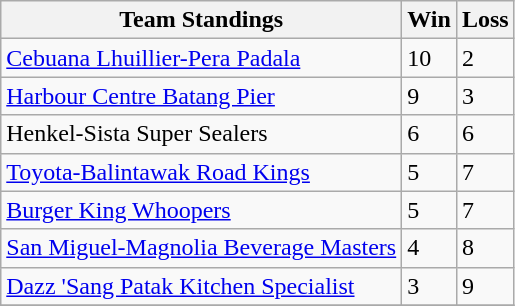<table class="wikitable">
<tr>
<th>Team Standings</th>
<th>Win</th>
<th>Loss</th>
</tr>
<tr>
<td><a href='#'>Cebuana Lhuillier-Pera Padala</a></td>
<td>10</td>
<td>2</td>
</tr>
<tr>
<td><a href='#'>Harbour Centre Batang Pier</a></td>
<td>9</td>
<td>3</td>
</tr>
<tr>
<td>Henkel-Sista Super Sealers</td>
<td>6</td>
<td>6</td>
</tr>
<tr>
<td><a href='#'>Toyota-Balintawak Road Kings</a></td>
<td>5</td>
<td>7</td>
</tr>
<tr>
<td><a href='#'>Burger King Whoopers</a></td>
<td>5</td>
<td>7</td>
</tr>
<tr>
<td><a href='#'>San Miguel-Magnolia Beverage Masters</a></td>
<td>4</td>
<td>8</td>
</tr>
<tr>
<td><a href='#'>Dazz 'Sang Patak Kitchen Specialist</a></td>
<td>3</td>
<td>9</td>
</tr>
<tr>
</tr>
</table>
